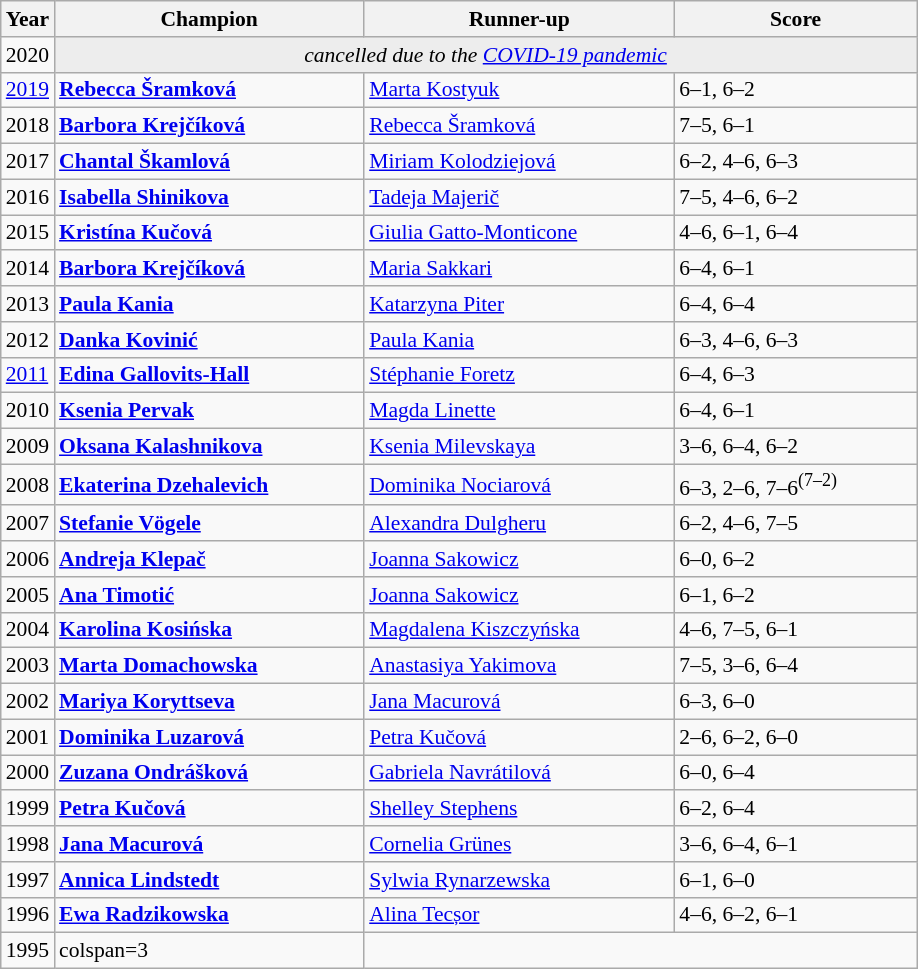<table class="wikitable" style="font-size:90%">
<tr>
<th>Year</th>
<th width="200">Champion</th>
<th width="200">Runner-up</th>
<th width="155">Score</th>
</tr>
<tr>
<td>2020</td>
<td colspan="3" style="background:#ededed; text-align:center;"><em>cancelled due to the <a href='#'>COVID-19 pandemic</a></em></td>
</tr>
<tr>
<td><a href='#'>2019</a></td>
<td> <strong><a href='#'>Rebecca Šramková</a></strong></td>
<td> <a href='#'>Marta Kostyuk</a></td>
<td>6–1, 6–2</td>
</tr>
<tr>
<td>2018</td>
<td> <strong><a href='#'>Barbora Krejčíková</a></strong></td>
<td> <a href='#'>Rebecca Šramková</a></td>
<td>7–5, 6–1</td>
</tr>
<tr>
<td>2017</td>
<td> <strong><a href='#'>Chantal Škamlová</a></strong></td>
<td> <a href='#'>Miriam Kolodziejová</a></td>
<td>6–2, 4–6, 6–3</td>
</tr>
<tr>
<td>2016</td>
<td> <strong><a href='#'>Isabella Shinikova</a></strong></td>
<td> <a href='#'>Tadeja Majerič</a></td>
<td>7–5, 4–6, 6–2</td>
</tr>
<tr>
<td>2015</td>
<td> <strong><a href='#'>Kristína Kučová</a></strong></td>
<td> <a href='#'>Giulia Gatto-Monticone</a></td>
<td>4–6, 6–1, 6–4</td>
</tr>
<tr>
<td>2014</td>
<td> <strong><a href='#'>Barbora Krejčíková</a></strong></td>
<td> <a href='#'>Maria Sakkari</a></td>
<td>6–4, 6–1</td>
</tr>
<tr>
<td>2013</td>
<td> <strong><a href='#'>Paula Kania</a></strong></td>
<td> <a href='#'>Katarzyna Piter</a></td>
<td>6–4, 6–4</td>
</tr>
<tr>
<td>2012</td>
<td> <strong><a href='#'>Danka Kovinić</a></strong></td>
<td> <a href='#'>Paula Kania</a></td>
<td>6–3, 4–6, 6–3</td>
</tr>
<tr>
<td><a href='#'>2011</a></td>
<td> <strong><a href='#'>Edina Gallovits-Hall</a></strong></td>
<td> <a href='#'>Stéphanie Foretz</a></td>
<td>6–4, 6–3</td>
</tr>
<tr>
<td>2010</td>
<td> <strong><a href='#'>Ksenia Pervak</a></strong></td>
<td> <a href='#'>Magda Linette</a></td>
<td>6–4, 6–1</td>
</tr>
<tr>
<td>2009</td>
<td> <strong><a href='#'>Oksana Kalashnikova</a></strong></td>
<td> <a href='#'>Ksenia Milevskaya</a></td>
<td>3–6, 6–4, 6–2</td>
</tr>
<tr>
<td>2008</td>
<td> <strong><a href='#'>Ekaterina Dzehalevich</a></strong></td>
<td> <a href='#'>Dominika Nociarová</a></td>
<td>6–3, 2–6, 7–6<sup>(7–2)</sup></td>
</tr>
<tr>
<td>2007</td>
<td> <strong><a href='#'>Stefanie Vögele</a></strong></td>
<td> <a href='#'>Alexandra Dulgheru</a></td>
<td>6–2, 4–6, 7–5</td>
</tr>
<tr>
<td>2006</td>
<td> <strong><a href='#'>Andreja Klepač</a></strong></td>
<td> <a href='#'>Joanna Sakowicz</a></td>
<td>6–0, 6–2</td>
</tr>
<tr>
<td>2005</td>
<td> <strong><a href='#'>Ana Timotić</a></strong></td>
<td> <a href='#'>Joanna Sakowicz</a></td>
<td>6–1, 6–2</td>
</tr>
<tr>
<td>2004</td>
<td> <strong><a href='#'>Karolina Kosińska</a></strong></td>
<td> <a href='#'>Magdalena Kiszczyńska</a></td>
<td>4–6, 7–5, 6–1</td>
</tr>
<tr>
<td>2003</td>
<td> <strong><a href='#'>Marta Domachowska</a></strong></td>
<td> <a href='#'>Anastasiya Yakimova</a></td>
<td>7–5, 3–6, 6–4</td>
</tr>
<tr>
<td>2002</td>
<td> <strong><a href='#'>Mariya Koryttseva</a></strong></td>
<td> <a href='#'>Jana Macurová</a></td>
<td>6–3, 6–0</td>
</tr>
<tr>
<td>2001</td>
<td> <strong><a href='#'>Dominika Luzarová</a></strong></td>
<td> <a href='#'>Petra Kučová</a></td>
<td>2–6, 6–2, 6–0</td>
</tr>
<tr>
<td>2000</td>
<td> <strong><a href='#'>Zuzana Ondrášková</a></strong></td>
<td> <a href='#'>Gabriela Navrátilová</a></td>
<td>6–0, 6–4</td>
</tr>
<tr>
<td>1999</td>
<td> <strong><a href='#'>Petra Kučová</a></strong></td>
<td> <a href='#'>Shelley Stephens</a></td>
<td>6–2, 6–4</td>
</tr>
<tr>
<td>1998</td>
<td> <strong><a href='#'>Jana Macurová</a></strong></td>
<td> <a href='#'>Cornelia Grünes</a></td>
<td>3–6, 6–4, 6–1</td>
</tr>
<tr>
<td>1997</td>
<td> <strong><a href='#'>Annica Lindstedt</a></strong></td>
<td> <a href='#'>Sylwia Rynarzewska</a></td>
<td>6–1, 6–0</td>
</tr>
<tr>
<td>1996</td>
<td> <strong><a href='#'>Ewa Radzikowska</a></strong></td>
<td> <a href='#'>Alina Tecșor</a></td>
<td>4–6, 6–2, 6–1</td>
</tr>
<tr>
<td>1995</td>
<td>colspan=3 </td>
</tr>
</table>
